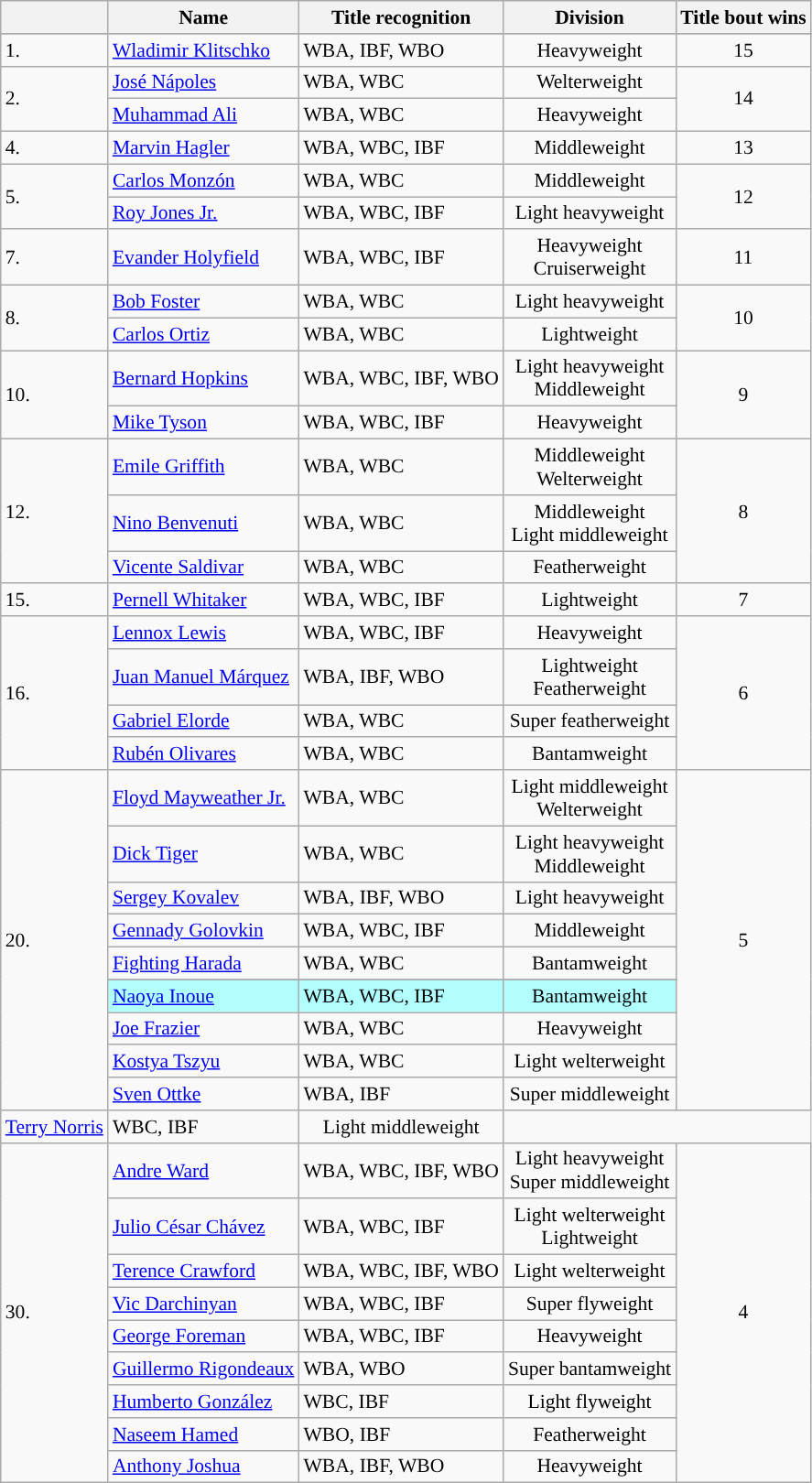<table class="wikitable sortable" style="font-size:90%;  margin:0 .5em .5em 0; margin-top:.5em; margin-bottom:.5em; border:1px solid #CCC; border-collapse:collapse; text-align:left;">
<tr>
<th></th>
<th>Name</th>
<th>Title recognition</th>
<th>Division</th>
<th>Title bout wins</th>
</tr>
<tr>
</tr>
<tr bgcolor=>
<td>1.</td>
<td> <a href='#'>Wladimir Klitschko</a></td>
<td>WBA, IBF, WBO</td>
<td align="center">Heavyweight</td>
<td align="center">15</td>
</tr>
<tr>
<td rowspan="2">2.</td>
<td>  <a href='#'>José Nápoles</a></td>
<td>WBA, WBC</td>
<td align="center">Welterweight</td>
<td align="center" rowspan="2">14</td>
</tr>
<tr>
<td> <a href='#'>Muhammad Ali</a></td>
<td>WBA, WBC</td>
<td align="center">Heavyweight</td>
</tr>
<tr>
<td>4.</td>
<td> <a href='#'>Marvin Hagler</a></td>
<td>WBA, WBC, IBF</td>
<td align="center">Middleweight</td>
<td align="center">13</td>
</tr>
<tr>
<td rowspan="2">5.</td>
<td> <a href='#'>Carlos Monzón</a></td>
<td>WBA, WBC</td>
<td align="center">Middleweight</td>
<td align="center" rowspan="2">12</td>
</tr>
<tr>
<td> <a href='#'>Roy Jones Jr.</a></td>
<td>WBA, WBC, IBF</td>
<td align="center">Light heavyweight</td>
</tr>
<tr>
<td>7.</td>
<td> <a href='#'>Evander Holyfield</a></td>
<td>WBA, WBC, IBF</td>
<td align="center">Heavyweight<br>Cruiserweight</td>
<td align="center">11</td>
</tr>
<tr>
<td rowspan="2">8.</td>
<td> <a href='#'>Bob Foster</a></td>
<td>WBA, WBC</td>
<td align="center">Light heavyweight</td>
<td align="center" rowspan="2">10</td>
</tr>
<tr>
<td> <a href='#'>Carlos Ortiz</a></td>
<td>WBA, WBC</td>
<td align="center">Lightweight</td>
</tr>
<tr>
<td rowspan="2">10.</td>
<td> <a href='#'>Bernard Hopkins</a></td>
<td>WBA, WBC, IBF, WBO</td>
<td align="center">Light heavyweight<br>Middleweight</td>
<td align="center" rowspan="2">9</td>
</tr>
<tr>
<td> <a href='#'>Mike Tyson</a></td>
<td>WBA, WBC, IBF</td>
<td align="center">Heavyweight</td>
</tr>
<tr>
<td rowspan="3">12.</td>
<td> <a href='#'>Emile Griffith</a></td>
<td>WBA, WBC</td>
<td align="center">Middleweight<br>Welterweight</td>
<td align="center" rowspan="3">8</td>
</tr>
<tr>
<td> <a href='#'>Nino Benvenuti</a></td>
<td>WBA, WBC</td>
<td align="center">Middleweight<br>Light middleweight</td>
</tr>
<tr>
<td> <a href='#'>Vicente Saldivar</a></td>
<td>WBA, WBC</td>
<td align="center">Featherweight</td>
</tr>
<tr>
<td>15.</td>
<td> <a href='#'>Pernell Whitaker</a></td>
<td>WBA, WBC, IBF</td>
<td align="center">Lightweight</td>
<td align="center">7</td>
</tr>
<tr>
<td rowspan="4">16.</td>
<td> <a href='#'>Lennox Lewis</a></td>
<td>WBA, WBC, IBF</td>
<td align="center">Heavyweight</td>
<td align="center" rowspan="4">6</td>
</tr>
<tr>
<td> <a href='#'>Juan Manuel Márquez</a></td>
<td>WBA, IBF, WBO</td>
<td align="center">Lightweight<br>Featherweight</td>
</tr>
<tr>
<td> <a href='#'>Gabriel Elorde</a></td>
<td>WBA, WBC</td>
<td align="center">Super featherweight</td>
</tr>
<tr>
<td> <a href='#'>Rubén Olivares</a></td>
<td>WBA, WBC</td>
<td align="center">Bantamweight</td>
</tr>
<tr>
<td rowspan="10">20.</td>
<td> <a href='#'>Floyd Mayweather Jr.</a></td>
<td>WBA, WBC</td>
<td align="center">Light middleweight<br>Welterweight</td>
<td align="center" rowspan="10">5</td>
</tr>
<tr>
<td> <a href='#'>Dick Tiger</a></td>
<td>WBA, WBC</td>
<td align="center">Light heavyweight<br>Middleweight</td>
</tr>
<tr>
<td> <a href='#'>Sergey Kovalev</a></td>
<td>WBA, IBF, WBO</td>
<td align="center">Light heavyweight</td>
</tr>
<tr>
<td> <a href='#'>Gennady Golovkin</a></td>
<td>WBA, WBC, IBF</td>
<td align="center">Middleweight</td>
</tr>
<tr>
<td> <a href='#'>Fighting Harada</a></td>
<td>WBA, WBC</td>
<td align="center">Bantamweight</td>
</tr>
<tr>
</tr>
<tr bgcolor=#B2FFFF>
<td> <a href='#'>Naoya Inoue</a></td>
<td>WBA, WBC, IBF</td>
<td align="center">Bantamweight</td>
</tr>
<tr>
<td> <a href='#'>Joe Frazier</a></td>
<td>WBA, WBC</td>
<td align="center">Heavyweight</td>
</tr>
<tr>
<td> <a href='#'>Kostya Tszyu</a></td>
<td>WBA, WBC</td>
<td align="center">Light welterweight</td>
</tr>
<tr>
<td> <a href='#'>Sven Ottke</a></td>
<td>WBA, IBF</td>
<td align="center">Super middleweight</td>
</tr>
<tr>
<td> <a href='#'>Terry Norris</a></td>
<td>WBC, IBF</td>
<td align="center">Light middleweight</td>
</tr>
<tr>
<td rowspan="9">30.</td>
<td> <a href='#'>Andre Ward</a></td>
<td>WBA, WBC, IBF, WBO</td>
<td align="center">Light heavyweight<br>Super middleweight</td>
<td align="center" rowspan="9">4</td>
</tr>
<tr>
<td> <a href='#'>Julio César Chávez</a></td>
<td>WBA, WBC, IBF</td>
<td align="center">Light welterweight<br>Lightweight</td>
</tr>
<tr>
<td> <a href='#'>Terence Crawford</a></td>
<td>WBA, WBC, IBF, WBO</td>
<td align="center">Light welterweight</td>
</tr>
<tr>
<td> <a href='#'>Vic Darchinyan</a></td>
<td>WBA, WBC, IBF</td>
<td align="center">Super flyweight</td>
</tr>
<tr>
<td> <a href='#'>George Foreman</a></td>
<td>WBA, WBC, IBF</td>
<td align="center">Heavyweight</td>
</tr>
<tr>
<td> <a href='#'>Guillermo Rigondeaux</a></td>
<td>WBA, WBO</td>
<td align="center">Super bantamweight</td>
</tr>
<tr>
<td> <a href='#'>Humberto González</a></td>
<td>WBC, IBF</td>
<td align="center">Light flyweight</td>
</tr>
<tr>
<td> <a href='#'>Naseem Hamed</a></td>
<td>WBO, IBF</td>
<td align="center">Featherweight</td>
</tr>
<tr>
<td> <a href='#'>Anthony Joshua</a></td>
<td>WBA, IBF, WBO</td>
<td align="center">Heavyweight</td>
</tr>
</table>
